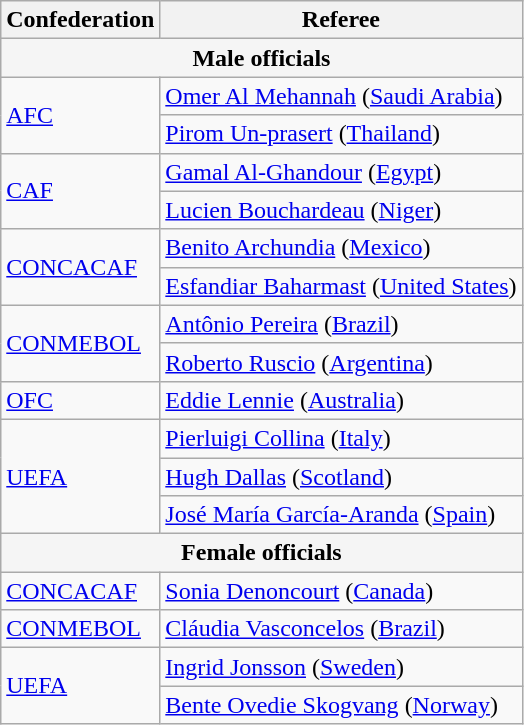<table class="wikitable">
<tr>
<th>Confederation</th>
<th>Referee</th>
</tr>
<tr>
<td colspan="3" style="text-align:center; background:whitesmoke;"><strong>Male officials</strong></td>
</tr>
<tr>
<td rowspan="2"><a href='#'>AFC</a></td>
<td><a href='#'>Omer Al Mehannah</a> (<a href='#'>Saudi Arabia</a>)</td>
</tr>
<tr>
<td><a href='#'>Pirom Un-prasert</a> (<a href='#'>Thailand</a>)</td>
</tr>
<tr>
<td rowspan="2"><a href='#'>CAF</a></td>
<td><a href='#'>Gamal Al-Ghandour</a> (<a href='#'>Egypt</a>)</td>
</tr>
<tr>
<td><a href='#'>Lucien Bouchardeau</a> (<a href='#'>Niger</a>)</td>
</tr>
<tr>
<td rowspan="2"><a href='#'>CONCACAF</a></td>
<td><a href='#'>Benito Archundia</a> (<a href='#'>Mexico</a>)</td>
</tr>
<tr>
<td><a href='#'>Esfandiar Baharmast</a> (<a href='#'>United States</a>)</td>
</tr>
<tr>
<td rowspan="2"><a href='#'>CONMEBOL</a></td>
<td><a href='#'>Antônio Pereira</a> (<a href='#'>Brazil</a>)</td>
</tr>
<tr>
<td><a href='#'>Roberto Ruscio</a> (<a href='#'>Argentina</a>)</td>
</tr>
<tr>
<td><a href='#'>OFC</a></td>
<td><a href='#'>Eddie Lennie</a> (<a href='#'>Australia</a>)</td>
</tr>
<tr>
<td rowspan="3"><a href='#'>UEFA</a></td>
<td><a href='#'>Pierluigi Collina</a> (<a href='#'>Italy</a>)</td>
</tr>
<tr>
<td><a href='#'>Hugh Dallas</a> (<a href='#'>Scotland</a>)</td>
</tr>
<tr>
<td><a href='#'>José María García-Aranda</a> (<a href='#'>Spain</a>)</td>
</tr>
<tr>
<td colspan="3" style="text-align:center; background:whitesmoke;"><strong>Female officials</strong></td>
</tr>
<tr>
<td><a href='#'>CONCACAF</a></td>
<td><a href='#'>Sonia Denoncourt</a> (<a href='#'>Canada</a>)</td>
</tr>
<tr>
<td><a href='#'>CONMEBOL</a></td>
<td><a href='#'>Cláudia Vasconcelos</a> (<a href='#'>Brazil</a>)</td>
</tr>
<tr>
<td rowspan="2"><a href='#'>UEFA</a></td>
<td><a href='#'>Ingrid Jonsson</a> (<a href='#'>Sweden</a>)</td>
</tr>
<tr>
<td><a href='#'>Bente Ovedie Skogvang</a> (<a href='#'>Norway</a>)</td>
</tr>
</table>
